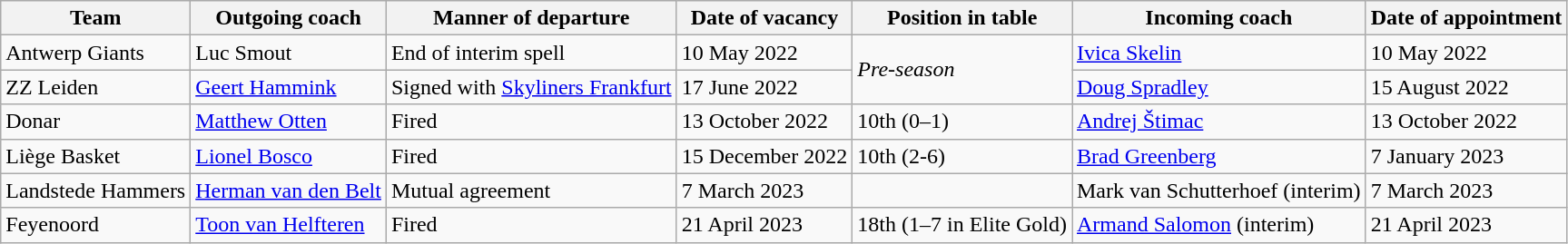<table class="wikitable sortable">
<tr>
<th>Team</th>
<th>Outgoing coach</th>
<th>Manner of departure</th>
<th>Date of vacancy</th>
<th>Position in table</th>
<th>Incoming coach</th>
<th>Date of appointment</th>
</tr>
<tr>
<td>Antwerp Giants</td>
<td>Luc Smout</td>
<td>End of interim spell</td>
<td>10 May 2022</td>
<td rowspan="2"><em>Pre-season</em></td>
<td><a href='#'>Ivica Skelin</a></td>
<td>10 May 2022</td>
</tr>
<tr>
<td>ZZ Leiden</td>
<td><a href='#'>Geert Hammink</a></td>
<td>Signed with <a href='#'>Skyliners Frankfurt</a></td>
<td>17 June 2022</td>
<td><a href='#'>Doug Spradley</a></td>
<td>15 August 2022</td>
</tr>
<tr>
<td>Donar</td>
<td><a href='#'>Matthew Otten</a></td>
<td>Fired</td>
<td>13 October 2022</td>
<td>10th (0–1)</td>
<td><a href='#'>Andrej Štimac</a></td>
<td>13 October 2022</td>
</tr>
<tr>
<td>Liège Basket</td>
<td><a href='#'>Lionel Bosco</a></td>
<td>Fired</td>
<td>15 December 2022</td>
<td>10th (2-6)</td>
<td><a href='#'>Brad Greenberg</a></td>
<td>7 January 2023 </td>
</tr>
<tr>
<td>Landstede Hammers</td>
<td><a href='#'>Herman van den Belt</a></td>
<td>Mutual agreement</td>
<td>7 March 2023</td>
<td></td>
<td>Mark van Schutterhoef (interim)</td>
<td>7 March 2023</td>
</tr>
<tr>
<td>Feyenoord</td>
<td><a href='#'>Toon van Helfteren</a></td>
<td>Fired</td>
<td>21 April 2023</td>
<td>18th (1–7 in Elite Gold)</td>
<td><a href='#'>Armand Salomon</a> (interim)</td>
<td>21 April 2023</td>
</tr>
</table>
